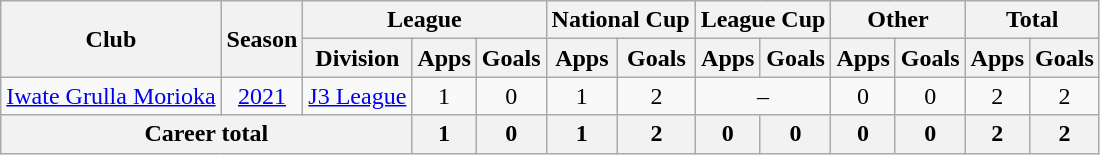<table class="wikitable" style="text-align: center">
<tr>
<th rowspan="2">Club</th>
<th rowspan="2">Season</th>
<th colspan="3">League</th>
<th colspan="2">National Cup</th>
<th colspan="2">League Cup</th>
<th colspan="2">Other</th>
<th colspan="2">Total</th>
</tr>
<tr>
<th>Division</th>
<th>Apps</th>
<th>Goals</th>
<th>Apps</th>
<th>Goals</th>
<th>Apps</th>
<th>Goals</th>
<th>Apps</th>
<th>Goals</th>
<th>Apps</th>
<th>Goals</th>
</tr>
<tr>
<td><a href='#'>Iwate Grulla Morioka</a></td>
<td><a href='#'>2021</a></td>
<td><a href='#'>J3 League</a></td>
<td>1</td>
<td>0</td>
<td>1</td>
<td>2</td>
<td colspan="2">–</td>
<td>0</td>
<td>0</td>
<td>2</td>
<td>2</td>
</tr>
<tr>
<th colspan="3"><strong>Career total</strong></th>
<th>1</th>
<th>0</th>
<th>1</th>
<th>2</th>
<th>0</th>
<th>0</th>
<th>0</th>
<th>0</th>
<th>2</th>
<th>2</th>
</tr>
</table>
